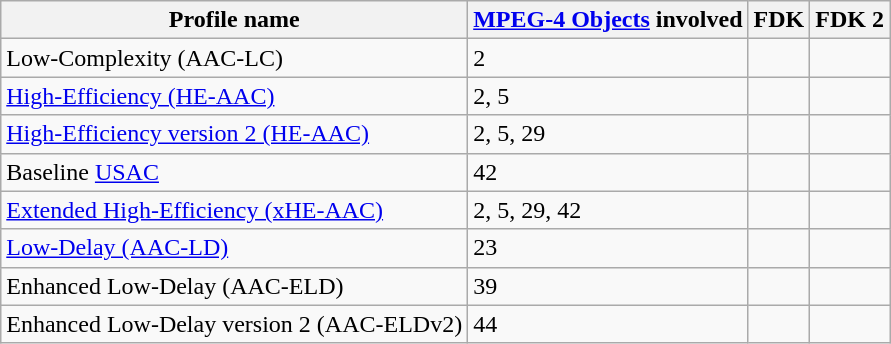<table class="wikitable">
<tr>
<th>Profile name</th>
<th><a href='#'>MPEG-4 Objects</a> involved</th>
<th>FDK</th>
<th>FDK 2</th>
</tr>
<tr>
<td>Low-Complexity (AAC-LC)</td>
<td>2</td>
<td></td>
<td></td>
</tr>
<tr>
<td><a href='#'>High-Efficiency (HE-AAC)</a></td>
<td>2, 5</td>
<td></td>
<td></td>
</tr>
<tr>
<td><a href='#'>High-Efficiency version 2 (HE-AAC)</a></td>
<td>2, 5, 29</td>
<td></td>
<td></td>
</tr>
<tr>
<td>Baseline <a href='#'>USAC</a></td>
<td>42</td>
<td></td>
<td></td>
</tr>
<tr>
<td><a href='#'>Extended High-Efficiency (xHE-AAC)</a></td>
<td>2, 5, 29, 42</td>
<td></td>
<td></td>
</tr>
<tr>
<td><a href='#'>Low-Delay (AAC-LD)</a></td>
<td>23</td>
<td></td>
<td></td>
</tr>
<tr>
<td>Enhanced Low-Delay (AAC-ELD)</td>
<td>39</td>
<td></td>
<td></td>
</tr>
<tr>
<td>Enhanced Low-Delay version 2 (AAC-ELDv2)</td>
<td>44</td>
<td></td>
<td></td>
</tr>
</table>
